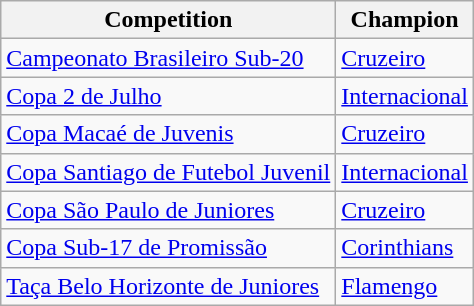<table class="wikitable">
<tr>
<th>Competition</th>
<th>Champion</th>
</tr>
<tr>
<td><a href='#'>Campeonato Brasileiro Sub-20</a></td>
<td><a href='#'>Cruzeiro</a></td>
</tr>
<tr>
<td><a href='#'>Copa 2 de Julho</a></td>
<td><a href='#'>Internacional</a></td>
</tr>
<tr>
<td><a href='#'>Copa Macaé de Juvenis</a></td>
<td><a href='#'>Cruzeiro</a></td>
</tr>
<tr>
<td><a href='#'>Copa Santiago de Futebol Juvenil</a></td>
<td><a href='#'>Internacional</a></td>
</tr>
<tr>
<td><a href='#'>Copa São Paulo de Juniores</a></td>
<td><a href='#'>Cruzeiro</a></td>
</tr>
<tr>
<td><a href='#'>Copa Sub-17 de Promissão</a></td>
<td><a href='#'>Corinthians</a></td>
</tr>
<tr>
<td><a href='#'>Taça Belo Horizonte de Juniores</a></td>
<td><a href='#'>Flamengo</a></td>
</tr>
</table>
